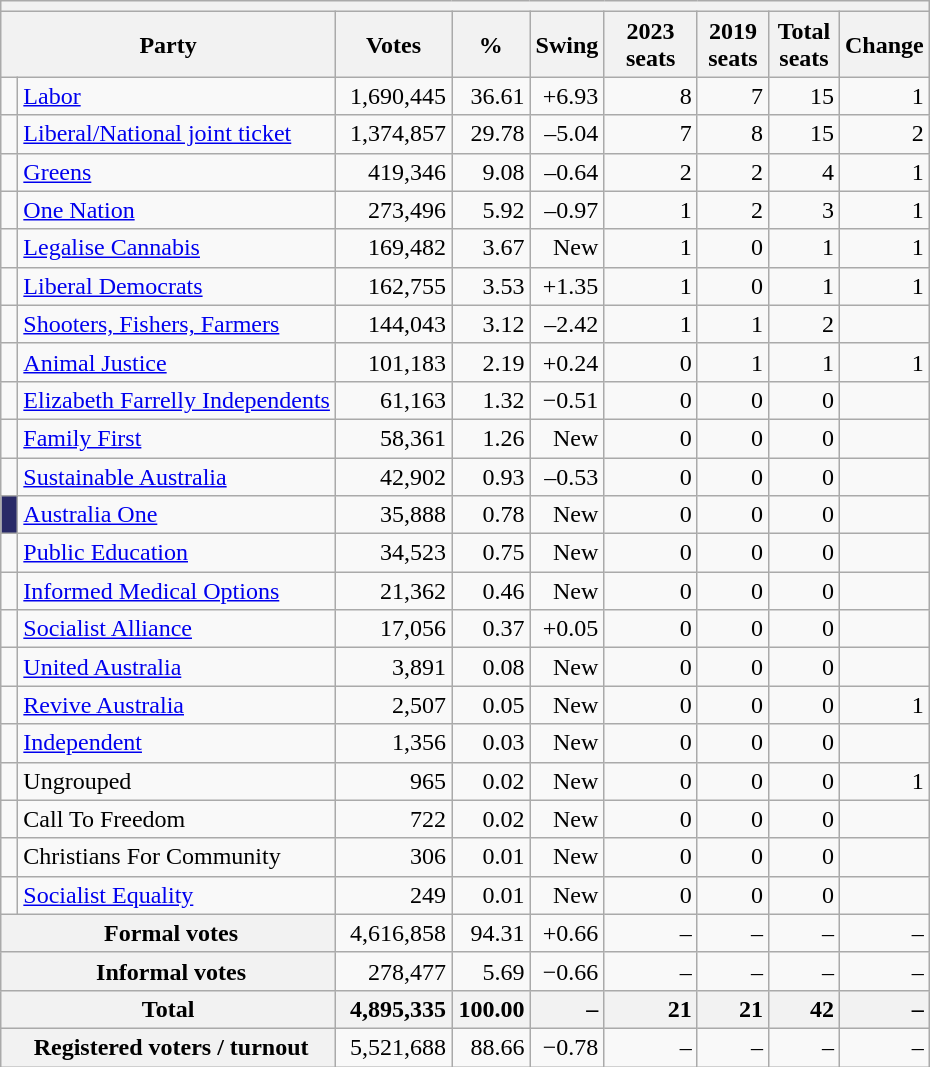<table class="wikitable" style="text-align:right; margin-bottom:0; <includeonly>table style = float:right; clear:right; margin-left:1em</includeonly>">
<tr>
<th colspan="9"></th>
</tr>
<tr>
<th colspan="2" style="width:10px">Party</th>
<th style="width:70px;">Votes</th>
<th style="width:40px;">%</th>
<th style="width:40px;">Swing</th>
<th style="width:40px;">2023 seats</th>
<th style="width:40px;">2019 seats</th>
<th style="width:40px;">Total seats</th>
<th style="width:40px;">Change</th>
</tr>
<tr>
<td> </td>
<td style="text-align:left;"><a href='#'>Labor</a></td>
<td style="width:40px;">1,690,445</td>
<td style="width:45px;">36.61</td>
<td style="width:40px;">+6.93</td>
<td style="width:55px;">8</td>
<td style="width:40px;">7</td>
<td style="width:40px;">15</td>
<td style="width:40px;"> 1</td>
</tr>
<tr>
<td> </td>
<td align="left"><a href='#'>Liberal/National joint ticket</a></td>
<td>1,374,857</td>
<td>29.78</td>
<td>–5.04</td>
<td>7</td>
<td>8</td>
<td>15</td>
<td> 2</td>
</tr>
<tr>
<td> </td>
<td style="text-align:left;"><a href='#'>Greens</a></td>
<td>419,346</td>
<td>9.08</td>
<td>–0.64</td>
<td>2</td>
<td>2</td>
<td>4</td>
<td> 1</td>
</tr>
<tr>
<td> </td>
<td style="text-align:left;"><a href='#'>One Nation</a></td>
<td>273,496</td>
<td>5.92</td>
<td>–0.97</td>
<td>1</td>
<td>2</td>
<td>3</td>
<td> 1</td>
</tr>
<tr>
<td> </td>
<td style="text-align:left;"><a href='#'>Legalise Cannabis</a></td>
<td>169,482</td>
<td>3.67</td>
<td>New</td>
<td>1</td>
<td>0</td>
<td>1</td>
<td> 1</td>
</tr>
<tr>
<td> </td>
<td style="text-align:left;"><a href='#'>Liberal Democrats</a></td>
<td>162,755</td>
<td>3.53</td>
<td>+1.35</td>
<td>1</td>
<td>0</td>
<td>1</td>
<td> 1</td>
</tr>
<tr>
<td> </td>
<td style="text-align:left;"><a href='#'>Shooters, Fishers, Farmers</a></td>
<td>144,043</td>
<td>3.12</td>
<td>–2.42</td>
<td>1</td>
<td>1</td>
<td>2</td>
<td></td>
</tr>
<tr>
<td> </td>
<td style="text-align:left;"><a href='#'>Animal Justice</a></td>
<td>101,183</td>
<td>2.19</td>
<td>+0.24</td>
<td>0</td>
<td>1</td>
<td>1</td>
<td> 1</td>
</tr>
<tr>
<td> </td>
<td style="text-align:left;"><a href='#'>Elizabeth Farrelly Independents</a></td>
<td>61,163</td>
<td>1.32</td>
<td>−0.51</td>
<td>0</td>
<td>0</td>
<td>0</td>
<td></td>
</tr>
<tr>
<td> </td>
<td style="text-align:left;"><a href='#'>Family First</a></td>
<td>58,361</td>
<td>1.26</td>
<td>New</td>
<td>0</td>
<td>0</td>
<td>0</td>
<td></td>
</tr>
<tr>
<td> </td>
<td style="text-align:left;"><a href='#'>Sustainable Australia</a></td>
<td>42,902</td>
<td>0.93</td>
<td>–0.53</td>
<td>0</td>
<td>0</td>
<td>0</td>
<td></td>
</tr>
<tr>
<td bgcolor="#292A67"> </td>
<td style="text-align:left;"><a href='#'>Australia One</a></td>
<td>35,888</td>
<td>0.78</td>
<td>New</td>
<td>0</td>
<td>0</td>
<td>0</td>
<td></td>
</tr>
<tr>
<td> </td>
<td style="text-align:left;"><a href='#'>Public Education</a></td>
<td>34,523</td>
<td>0.75</td>
<td>New</td>
<td>0</td>
<td>0</td>
<td>0</td>
<td></td>
</tr>
<tr>
<td> </td>
<td style="text-align:left;"><a href='#'>Informed Medical Options</a></td>
<td>21,362</td>
<td>0.46</td>
<td>New</td>
<td>0</td>
<td>0</td>
<td>0</td>
<td></td>
</tr>
<tr>
<td> </td>
<td style="text-align:left;"><a href='#'>Socialist Alliance</a></td>
<td>17,056</td>
<td>0.37</td>
<td>+0.05</td>
<td>0</td>
<td>0</td>
<td>0</td>
<td></td>
</tr>
<tr>
<td> </td>
<td style="text-align:left;"><a href='#'>United Australia</a></td>
<td>3,891</td>
<td>0.08</td>
<td>New</td>
<td>0</td>
<td>0</td>
<td>0</td>
<td></td>
</tr>
<tr>
<td> </td>
<td style="text-align:left;"><a href='#'>Revive Australia</a></td>
<td>2,507</td>
<td>0.05</td>
<td>New</td>
<td>0</td>
<td>0</td>
<td>0</td>
<td> 1</td>
</tr>
<tr>
<td> </td>
<td style="text-align:left;"><a href='#'>Independent</a></td>
<td>1,356</td>
<td>0.03</td>
<td>New</td>
<td>0</td>
<td>0</td>
<td>0</td>
<td></td>
</tr>
<tr>
<td> </td>
<td style="text-align:left;">Ungrouped</td>
<td>965</td>
<td>0.02</td>
<td>New</td>
<td>0</td>
<td>0</td>
<td>0</td>
<td> 1</td>
</tr>
<tr>
<td> </td>
<td style="text-align:left;">Call To Freedom</td>
<td>722</td>
<td>0.02</td>
<td>New</td>
<td>0</td>
<td>0</td>
<td>0</td>
<td></td>
</tr>
<tr>
<td> </td>
<td style="text-align:left;">Christians For Community</td>
<td>306</td>
<td>0.01</td>
<td>New</td>
<td>0</td>
<td>0</td>
<td>0</td>
<td></td>
</tr>
<tr>
<td> </td>
<td style="text-align:left;"><a href='#'>Socialist Equality</a></td>
<td>249</td>
<td>0.01</td>
<td>New</td>
<td>0</td>
<td>0</td>
<td>0</td>
<td></td>
</tr>
<tr>
<th colspan="2" rowspan="1"> Formal votes</th>
<td>4,616,858</td>
<td>94.31</td>
<td>+0.66</td>
<td>–</td>
<td>–</td>
<td>–</td>
<td>–</td>
</tr>
<tr>
<th colspan="2" rowspan="1"> Informal votes</th>
<td>278,477</td>
<td>5.69</td>
<td>−0.66</td>
<td>–</td>
<td>–</td>
<td>–</td>
<td>–</td>
</tr>
<tr>
<th colspan="2" rowspan="1">Total</th>
<th style="text-align:right;">4,895,335</th>
<th style="text-align:right;">100.00</th>
<th style="text-align:right;">–</th>
<th style="text-align:right;">21</th>
<th style="text-align:right;">21</th>
<th style="text-align:right;">42</th>
<th style="text-align:right;">–</th>
</tr>
<tr>
<th colspan="2" rowspan="1"> Registered voters / turnout</th>
<td>5,521,688</td>
<td>88.66</td>
<td>−0.78</td>
<td>–</td>
<td>–</td>
<td>–</td>
<td>–</td>
</tr>
</table>
